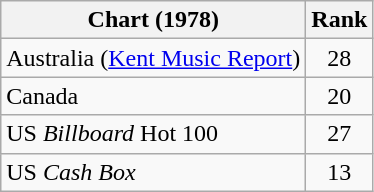<table class="wikitable sortable">
<tr>
<th align="left">Chart (1978)</th>
<th style="text-align:center;">Rank</th>
</tr>
<tr>
<td>Australia (<a href='#'>Kent Music Report</a>)</td>
<td align="center">28</td>
</tr>
<tr>
<td>Canada</td>
<td style="text-align:center;">20</td>
</tr>
<tr>
<td>US <em>Billboard</em> Hot 100</td>
<td style="text-align:center;">27</td>
</tr>
<tr>
<td>US <em>Cash Box</em></td>
<td style="text-align:center;">13</td>
</tr>
</table>
